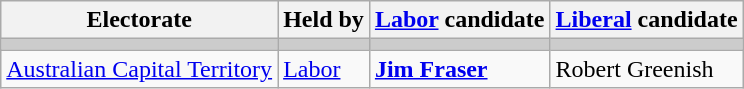<table class="wikitable">
<tr>
<th>Electorate</th>
<th>Held by</th>
<th><a href='#'>Labor</a> candidate</th>
<th><a href='#'>Liberal</a> candidate</th>
</tr>
<tr bgcolor="#cccccc">
<td></td>
<td></td>
<td></td>
<td></td>
</tr>
<tr>
<td><a href='#'>Australian Capital Territory</a></td>
<td><a href='#'>Labor</a></td>
<td><strong><a href='#'>Jim Fraser</a></strong></td>
<td>Robert Greenish</td>
</tr>
</table>
